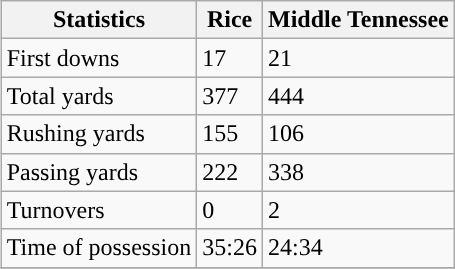<table class="wikitable" style="float: right;">
<tr>
<th>Statistics</th>
<th>Rice</th>
<th>Middle Tennessee</th>
</tr>
<tr>
<td>First downs</td>
<td>17</td>
<td>21</td>
</tr>
<tr>
<td>Total yards</td>
<td>377</td>
<td>444</td>
</tr>
<tr>
<td>Rushing yards</td>
<td>155</td>
<td>106</td>
</tr>
<tr>
<td>Passing yards</td>
<td>222</td>
<td>338</td>
</tr>
<tr>
<td>Turnovers</td>
<td>0</td>
<td>2</td>
</tr>
<tr>
<td>Time of possession</td>
<td>35:26</td>
<td>24:34</td>
</tr>
<tr>
</tr>
</table>
